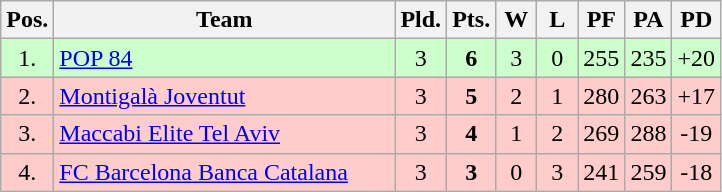<table class="wikitable" style="text-align:center">
<tr>
<th width=15>Pos.</th>
<th width=220>Team</th>
<th width=20>Pld.</th>
<th width=20>Pts.</th>
<th width=20>W</th>
<th width=20>L</th>
<th width=20>PF</th>
<th width=20>PA</th>
<th width=20>PD</th>
</tr>
<tr style="background: #ccffcc;">
<td>1.</td>
<td align=left> <a href='#'>POP 84</a></td>
<td>3</td>
<td><strong>6</strong></td>
<td>3</td>
<td>0</td>
<td>255</td>
<td>235</td>
<td>+20</td>
</tr>
<tr style="background:#ffcccc;">
<td>2.</td>
<td align=left> <a href='#'>Montigalà Joventut</a></td>
<td>3</td>
<td><strong>5</strong></td>
<td>2</td>
<td>1</td>
<td>280</td>
<td>263</td>
<td>+17</td>
</tr>
<tr style="background:#ffcccc;">
<td>3.</td>
<td align=left> <a href='#'>Maccabi Elite Tel Aviv</a></td>
<td>3</td>
<td><strong>4</strong></td>
<td>1</td>
<td>2</td>
<td>269</td>
<td>288</td>
<td>-19</td>
</tr>
<tr style="background:#ffcccc;">
<td>4.</td>
<td align=left> <a href='#'>FC Barcelona Banca Catalana</a></td>
<td>3</td>
<td><strong>3</strong></td>
<td>0</td>
<td>3</td>
<td>241</td>
<td>259</td>
<td>-18</td>
</tr>
</table>
